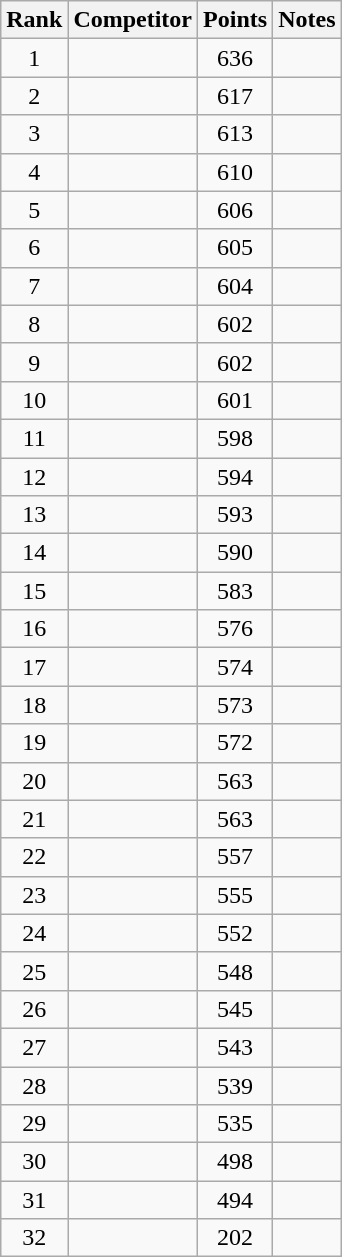<table class=wikitable>
<tr>
<th>Rank</th>
<th>Competitor</th>
<th>Points</th>
<th>Notes</th>
</tr>
<tr align=center>
<td>1</td>
<td align=left></td>
<td>636</td>
<td></td>
</tr>
<tr align=center>
<td>2</td>
<td align=left></td>
<td>617</td>
<td></td>
</tr>
<tr align=center>
<td>3</td>
<td align=left></td>
<td>613</td>
<td></td>
</tr>
<tr align=center>
<td>4</td>
<td align=left></td>
<td>610</td>
<td></td>
</tr>
<tr align=center>
<td>5</td>
<td align=left></td>
<td>606</td>
<td></td>
</tr>
<tr align=center>
<td>6</td>
<td align=left></td>
<td>605</td>
<td></td>
</tr>
<tr align=center>
<td>7</td>
<td align=left></td>
<td>604</td>
<td></td>
</tr>
<tr align=center>
<td>8</td>
<td align=left></td>
<td>602</td>
<td></td>
</tr>
<tr align=center>
<td>9</td>
<td align=left></td>
<td>602</td>
<td></td>
</tr>
<tr align=center>
<td>10</td>
<td align=left></td>
<td>601</td>
<td></td>
</tr>
<tr align=center>
<td>11</td>
<td align=left></td>
<td>598</td>
<td></td>
</tr>
<tr align=center>
<td>12</td>
<td align=left></td>
<td>594</td>
<td></td>
</tr>
<tr align=center>
<td>13</td>
<td align=left></td>
<td>593</td>
<td></td>
</tr>
<tr align=center>
<td>14</td>
<td align=left></td>
<td>590</td>
<td></td>
</tr>
<tr align=center>
<td>15</td>
<td align=left></td>
<td>583</td>
<td></td>
</tr>
<tr align=center>
<td>16</td>
<td align=left></td>
<td>576</td>
<td></td>
</tr>
<tr align=center>
<td>17</td>
<td align=left></td>
<td>574</td>
<td></td>
</tr>
<tr align=center>
<td>18</td>
<td align=left></td>
<td>573</td>
<td></td>
</tr>
<tr align=center>
<td>19</td>
<td align=left></td>
<td>572</td>
<td></td>
</tr>
<tr align=center>
<td>20</td>
<td align=left></td>
<td>563</td>
<td></td>
</tr>
<tr align=center>
<td>21</td>
<td align=left></td>
<td>563</td>
<td></td>
</tr>
<tr align=center>
<td>22</td>
<td align=left></td>
<td>557</td>
<td></td>
</tr>
<tr align=center>
<td>23</td>
<td align=left></td>
<td>555</td>
<td></td>
</tr>
<tr align=center>
<td>24</td>
<td align=left></td>
<td>552</td>
<td></td>
</tr>
<tr align=center>
<td>25</td>
<td align=left></td>
<td>548</td>
<td></td>
</tr>
<tr align=center>
<td>26</td>
<td align=left></td>
<td>545</td>
<td></td>
</tr>
<tr align=center>
<td>27</td>
<td align=left></td>
<td>543</td>
<td></td>
</tr>
<tr align=center>
<td>28</td>
<td align=left></td>
<td>539</td>
<td></td>
</tr>
<tr align=center>
<td>29</td>
<td align=left></td>
<td>535</td>
<td></td>
</tr>
<tr align=center>
<td>30</td>
<td align=left></td>
<td>498</td>
<td></td>
</tr>
<tr align=center>
<td>31</td>
<td align=left></td>
<td>494</td>
<td></td>
</tr>
<tr align=center>
<td>32</td>
<td align=left></td>
<td>202</td>
<td></td>
</tr>
</table>
